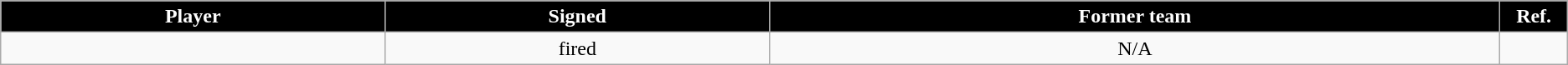<table class="wikitable sortable sortable" style="text-align: center">
<tr>
<th style="background:#000; color:white" width="10%">Player</th>
<th style="background:#000; color:white" width="10%">Signed</th>
<th style="background:#000; color:white" width="19%">Former team</th>
<th style="background:#000; color:white" width="1%" class="unsortable">Ref.</th>
</tr>
<tr>
<td></td>
<td>fired</td>
<td>N/A</td>
<td></td>
</tr>
</table>
